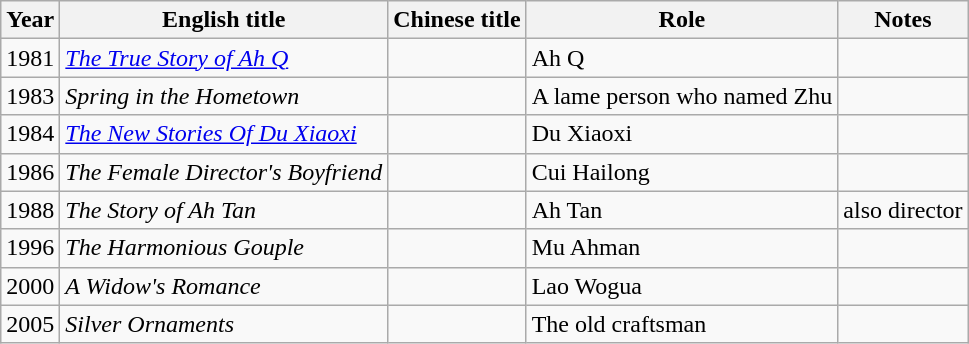<table class="wikitable">
<tr>
<th>Year</th>
<th>English title</th>
<th>Chinese title</th>
<th>Role</th>
<th>Notes</th>
</tr>
<tr>
<td>1981</td>
<td><em><a href='#'>The True Story of Ah Q</a></em></td>
<td></td>
<td>Ah Q</td>
<td></td>
</tr>
<tr>
<td>1983</td>
<td><em>Spring in the Hometown</em></td>
<td></td>
<td>A lame person who named Zhu</td>
<td></td>
</tr>
<tr>
<td>1984</td>
<td><em><a href='#'>The New Stories Of Du Xiaoxi</a></em></td>
<td></td>
<td>Du Xiaoxi</td>
<td></td>
</tr>
<tr>
<td>1986</td>
<td><em>The Female Director's Boyfriend</em></td>
<td></td>
<td>Cui Hailong</td>
<td></td>
</tr>
<tr>
<td>1988</td>
<td><em>The Story of Ah Tan</em></td>
<td></td>
<td>Ah Tan</td>
<td>also director</td>
</tr>
<tr>
<td>1996</td>
<td><em>The Harmonious Gouple</em></td>
<td></td>
<td>Mu Ahman</td>
<td></td>
</tr>
<tr>
<td>2000</td>
<td><em>A Widow's Romance</em></td>
<td></td>
<td>Lao Wogua</td>
<td></td>
</tr>
<tr>
<td>2005</td>
<td><em>Silver Ornaments</em></td>
<td></td>
<td>The old craftsman</td>
<td></td>
</tr>
</table>
